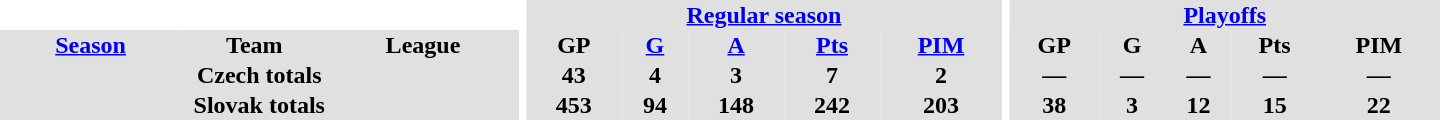<table border="0" cellpadding="1" cellspacing="0" style="text-align:center; width:60em">
<tr bgcolor="#e0e0e0">
<th colspan="3" bgcolor="#ffffff"></th>
<th rowspan="99" bgcolor="#ffffff"></th>
<th colspan="5"><a href='#'>Regular season</a></th>
<th rowspan="99" bgcolor="#ffffff"></th>
<th colspan="5"><a href='#'>Playoffs</a></th>
</tr>
<tr bgcolor="#e0e0e0">
<th><a href='#'>Season</a></th>
<th>Team</th>
<th>League</th>
<th>GP</th>
<th><a href='#'>G</a></th>
<th><a href='#'>A</a></th>
<th><a href='#'>Pts</a></th>
<th><a href='#'>PIM</a></th>
<th>GP</th>
<th>G</th>
<th>A</th>
<th>Pts</th>
<th>PIM</th>
</tr>
<tr>
</tr>
<tr bgcolor="#e0e0e0">
<th colspan="3">Czech totals</th>
<th>43</th>
<th>4</th>
<th>3</th>
<th>7</th>
<th>2</th>
<th>—</th>
<th>—</th>
<th>—</th>
<th>—</th>
<th>—</th>
</tr>
<tr bgcolor="#e0e0e0">
<th colspan="3">Slovak totals</th>
<th>453</th>
<th>94</th>
<th>148</th>
<th>242</th>
<th>203</th>
<th>38</th>
<th>3</th>
<th>12</th>
<th>15</th>
<th>22</th>
</tr>
</table>
